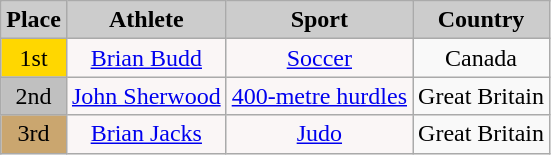<table class="wikitable" style="float:left;">
<tr>
<th style="background:#ccc; text-align:Center;">Place</th>
<th style="background:#ccc; text-align:Center;">Athlete</th>
<th style="background:#ccc; text-align:Center;">Sport</th>
<th style="background:#ccc; text-align:Center;">Country</th>
</tr>
<tr>
<td style="text-align:center; background:Gold;">1st</td>
<td style="text-align:center; background:#faf6f6;"><a href='#'>Brian Budd</a></td>
<td style="text-align:center; background:#faf6f6;"><a href='#'>Soccer</a></td>
<td style="text-align:center;">Canada </td>
</tr>
<tr>
<td style="text-align:center; background:Silver;">2nd</td>
<td style="text-align:center; background:#faf6f6;"><a href='#'>John Sherwood</a></td>
<td style="text-align:center; background:#faf6f6;"><a href='#'>400-metre hurdles</a></td>
<td style="text-align:center;">Great Britain </td>
</tr>
<tr>
<td style="text-align:center; background:#caa66f;">3rd</td>
<td style="text-align:center; background:#faf6f6;"><a href='#'>Brian Jacks</a></td>
<td style="text-align:center; background:#faf6f6;"><a href='#'>Judo</a></td>
<td style="text-align:center;">Great Britain </td>
</tr>
</table>
